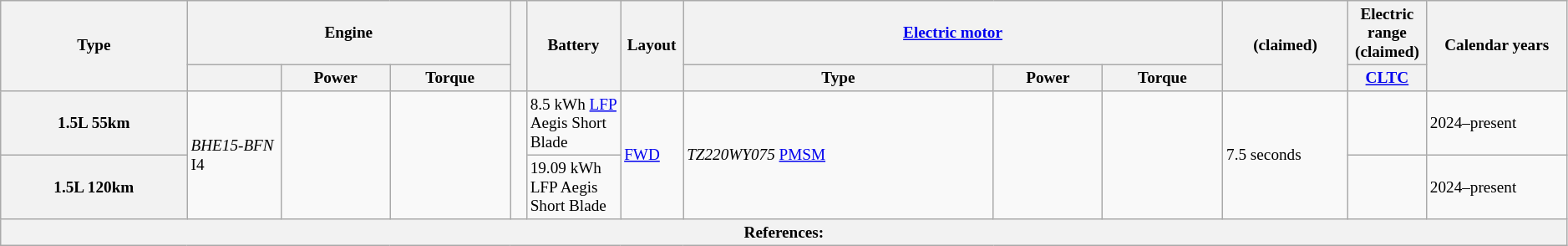<table class="wikitable" style="text-align:left; font-size:80%; width=">
<tr>
<th rowspan="2">Type</th>
<th colspan="3">Engine</th>
<th rowspan="2"></th>
<th rowspan="2" width="6%">Battery</th>
<th rowspan="2" width="4%">Layout</th>
<th colspan="3"><a href='#'>Electric motor</a></th>
<th rowspan="2" width="8%"> (claimed)</th>
<th>Electric range (claimed)</th>
<th rowspan="2" width="9%">Calendar years</th>
</tr>
<tr>
<th width="6%"></th>
<th>Power</th>
<th>Torque</th>
<th>Type</th>
<th>Power</th>
<th>Torque</th>
<th width="5%"><a href='#'>CLTC</a></th>
</tr>
<tr>
<th>1.5L 55km</th>
<td rowspan="2"><em>BHE15-BFN</em>  I4</td>
<td rowspan="2"></td>
<td rowspan="2"></td>
<td rowspan="2"></td>
<td>8.5 kWh <a href='#'>LFP</a> Aegis Short Blade</td>
<td rowspan="2"><a href='#'>FWD</a></td>
<td rowspan="2"><em>TZ220WY075</em> <a href='#'>PMSM</a></td>
<td rowspan="2"></td>
<td rowspan="2"></td>
<td rowspan="2">7.5 seconds</td>
<td></td>
<td>2024–present</td>
</tr>
<tr>
<th>1.5L 120km</th>
<td>19.09 kWh LFP Aegis Short Blade</td>
<td></td>
<td>2024–present</td>
</tr>
<tr>
<th colspan="13">References: </th>
</tr>
</table>
